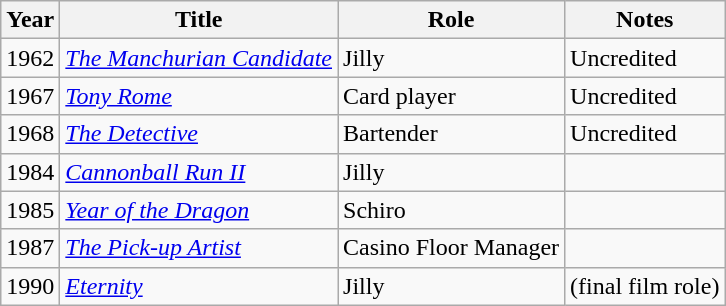<table class="wikitable sortable">
<tr>
<th>Year</th>
<th>Title</th>
<th>Role</th>
<th>Notes</th>
</tr>
<tr>
<td>1962</td>
<td><em><a href='#'>The Manchurian Candidate</a></em></td>
<td>Jilly</td>
<td>Uncredited</td>
</tr>
<tr>
<td>1967</td>
<td><em><a href='#'>Tony Rome</a></em></td>
<td>Card player</td>
<td>Uncredited</td>
</tr>
<tr>
<td>1968</td>
<td><em><a href='#'>The Detective</a></em></td>
<td>Bartender</td>
<td>Uncredited</td>
</tr>
<tr>
<td>1984</td>
<td><em><a href='#'>Cannonball Run II</a></em></td>
<td>Jilly</td>
<td></td>
</tr>
<tr>
<td>1985</td>
<td><em><a href='#'>Year of the Dragon</a></em></td>
<td>Schiro</td>
<td></td>
</tr>
<tr>
<td>1987</td>
<td><em><a href='#'>The Pick-up Artist</a></em></td>
<td>Casino Floor Manager</td>
<td></td>
</tr>
<tr>
<td>1990</td>
<td><em><a href='#'>Eternity</a></em></td>
<td>Jilly</td>
<td>(final film role)</td>
</tr>
</table>
